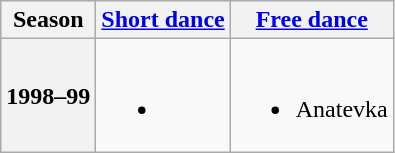<table class=wikitable style=text-align:center>
<tr>
<th>Season</th>
<th><a href='#'>Short dance</a></th>
<th><a href='#'>Free dance</a></th>
</tr>
<tr>
<th>1998–99 <br> </th>
<td><br><ul><li></li></ul></td>
<td><br><ul><li>Anatevka <br></li></ul></td>
</tr>
</table>
